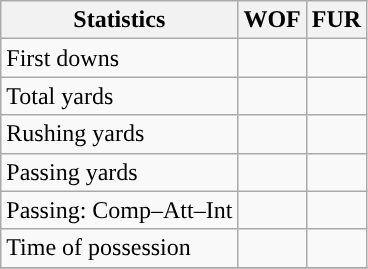<table class="wikitable" style="float: left;">
<tr>
<th>Statistics</th>
<th>WOF</th>
<th>FUR</th>
</tr>
<tr>
<td>First downs</td>
<td></td>
<td></td>
</tr>
<tr>
<td>Total yards</td>
<td></td>
<td></td>
</tr>
<tr>
<td>Rushing yards</td>
<td></td>
<td></td>
</tr>
<tr>
<td>Passing yards</td>
<td></td>
<td></td>
</tr>
<tr>
<td>Passing: Comp–Att–Int</td>
<td></td>
<td></td>
</tr>
<tr>
<td>Time of possession</td>
<td></td>
<td></td>
</tr>
<tr>
</tr>
</table>
